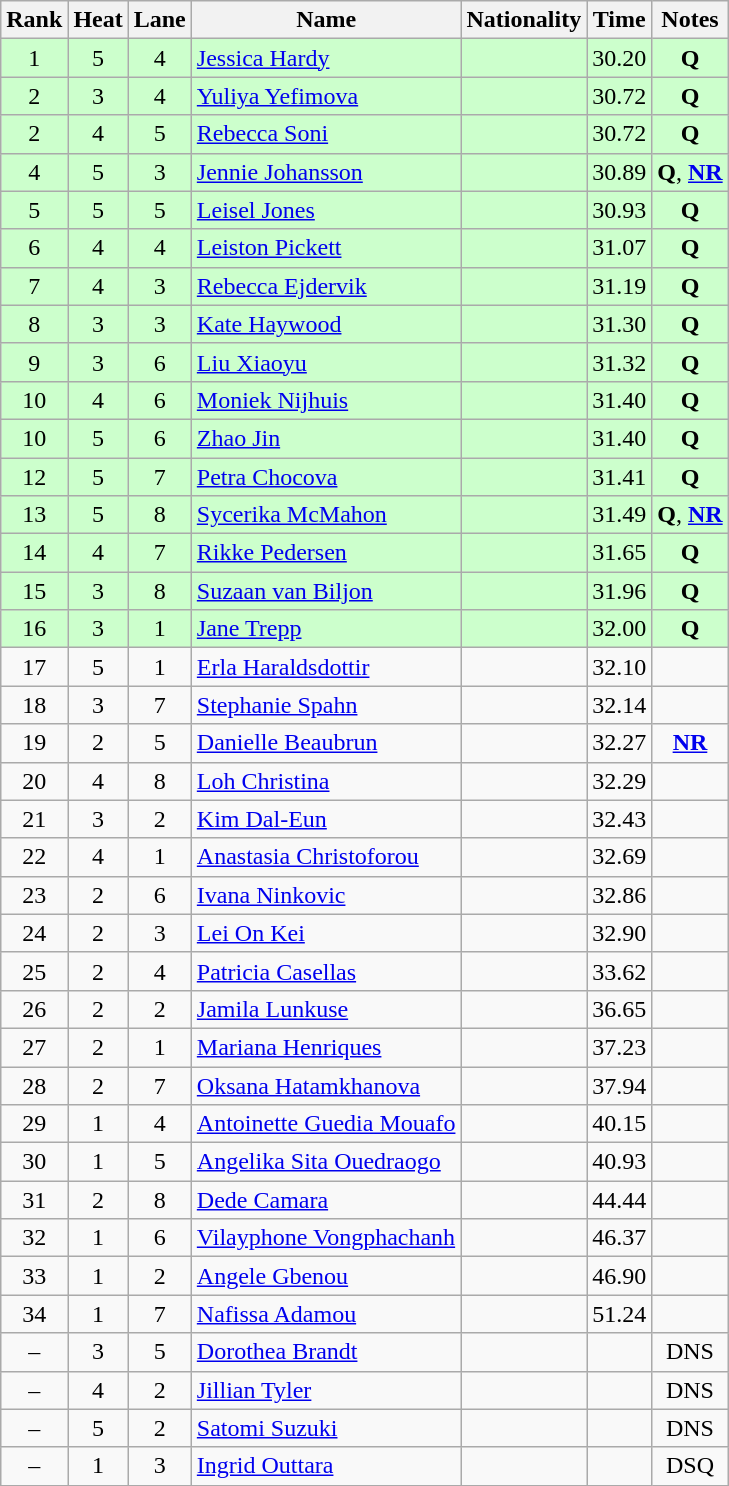<table class="wikitable sortable" style="text-align:center">
<tr>
<th>Rank</th>
<th>Heat</th>
<th>Lane</th>
<th>Name</th>
<th>Nationality</th>
<th>Time</th>
<th>Notes</th>
</tr>
<tr bgcolor=ccffcc>
<td>1</td>
<td>5</td>
<td>4</td>
<td align=left><a href='#'>Jessica Hardy</a></td>
<td align=left></td>
<td>30.20</td>
<td><strong>Q</strong></td>
</tr>
<tr bgcolor=ccffcc>
<td>2</td>
<td>3</td>
<td>4</td>
<td align=left><a href='#'>Yuliya Yefimova</a></td>
<td align=left></td>
<td>30.72</td>
<td><strong>Q</strong></td>
</tr>
<tr bgcolor=ccffcc>
<td>2</td>
<td>4</td>
<td>5</td>
<td align=left><a href='#'>Rebecca Soni</a></td>
<td align=left></td>
<td>30.72</td>
<td><strong>Q</strong></td>
</tr>
<tr bgcolor=ccffcc>
<td>4</td>
<td>5</td>
<td>3</td>
<td align=left><a href='#'>Jennie Johansson</a></td>
<td align=left></td>
<td>30.89</td>
<td><strong>Q</strong>, <strong><a href='#'>NR</a></strong></td>
</tr>
<tr bgcolor=ccffcc>
<td>5</td>
<td>5</td>
<td>5</td>
<td align=left><a href='#'>Leisel Jones</a></td>
<td align=left></td>
<td>30.93</td>
<td><strong>Q</strong></td>
</tr>
<tr bgcolor=ccffcc>
<td>6</td>
<td>4</td>
<td>4</td>
<td align=left><a href='#'>Leiston Pickett</a></td>
<td align=left></td>
<td>31.07</td>
<td><strong>Q</strong></td>
</tr>
<tr bgcolor=ccffcc>
<td>7</td>
<td>4</td>
<td>3</td>
<td align=left><a href='#'>Rebecca Ejdervik</a></td>
<td align=left></td>
<td>31.19</td>
<td><strong>Q</strong></td>
</tr>
<tr bgcolor=ccffcc>
<td>8</td>
<td>3</td>
<td>3</td>
<td align=left><a href='#'>Kate Haywood</a></td>
<td align=left></td>
<td>31.30</td>
<td><strong>Q</strong></td>
</tr>
<tr bgcolor=ccffcc>
<td>9</td>
<td>3</td>
<td>6</td>
<td align=left><a href='#'>Liu Xiaoyu</a></td>
<td align=left></td>
<td>31.32</td>
<td><strong>Q</strong></td>
</tr>
<tr bgcolor=ccffcc>
<td>10</td>
<td>4</td>
<td>6</td>
<td align=left><a href='#'>Moniek Nijhuis</a></td>
<td align=left></td>
<td>31.40</td>
<td><strong>Q</strong></td>
</tr>
<tr bgcolor=ccffcc>
<td>10</td>
<td>5</td>
<td>6</td>
<td align=left><a href='#'>Zhao Jin</a></td>
<td align=left></td>
<td>31.40</td>
<td><strong>Q</strong></td>
</tr>
<tr bgcolor=ccffcc>
<td>12</td>
<td>5</td>
<td>7</td>
<td align=left><a href='#'>Petra Chocova</a></td>
<td align=left></td>
<td>31.41</td>
<td><strong>Q</strong></td>
</tr>
<tr bgcolor=ccffcc>
<td>13</td>
<td>5</td>
<td>8</td>
<td align=left><a href='#'>Sycerika McMahon</a></td>
<td align=left></td>
<td>31.49</td>
<td><strong>Q</strong>, <strong><a href='#'>NR</a></strong></td>
</tr>
<tr bgcolor=ccffcc>
<td>14</td>
<td>4</td>
<td>7</td>
<td align=left><a href='#'>Rikke Pedersen</a></td>
<td align=left></td>
<td>31.65</td>
<td><strong>Q</strong></td>
</tr>
<tr bgcolor=ccffcc>
<td>15</td>
<td>3</td>
<td>8</td>
<td align=left><a href='#'>Suzaan van Biljon</a></td>
<td align=left></td>
<td>31.96</td>
<td><strong>Q</strong></td>
</tr>
<tr bgcolor=ccffcc>
<td>16</td>
<td>3</td>
<td>1</td>
<td align=left><a href='#'>Jane Trepp</a></td>
<td align=left></td>
<td>32.00</td>
<td><strong>Q</strong></td>
</tr>
<tr>
<td>17</td>
<td>5</td>
<td>1</td>
<td align=left><a href='#'>Erla Haraldsdottir</a></td>
<td align=left></td>
<td>32.10</td>
<td></td>
</tr>
<tr>
<td>18</td>
<td>3</td>
<td>7</td>
<td align=left><a href='#'>Stephanie Spahn</a></td>
<td align=left></td>
<td>32.14</td>
<td></td>
</tr>
<tr>
<td>19</td>
<td>2</td>
<td>5</td>
<td align=left><a href='#'>Danielle Beaubrun</a></td>
<td align=left></td>
<td>32.27</td>
<td><strong><a href='#'>NR</a></strong></td>
</tr>
<tr>
<td>20</td>
<td>4</td>
<td>8</td>
<td align=left><a href='#'>Loh Christina</a></td>
<td align=left></td>
<td>32.29</td>
<td></td>
</tr>
<tr>
<td>21</td>
<td>3</td>
<td>2</td>
<td align=left><a href='#'>Kim Dal-Eun</a></td>
<td align=left></td>
<td>32.43</td>
<td></td>
</tr>
<tr>
<td>22</td>
<td>4</td>
<td>1</td>
<td align=left><a href='#'>Anastasia Christoforou</a></td>
<td align=left></td>
<td>32.69</td>
<td></td>
</tr>
<tr>
<td>23</td>
<td>2</td>
<td>6</td>
<td align=left><a href='#'>Ivana Ninkovic</a></td>
<td align=left></td>
<td>32.86</td>
<td></td>
</tr>
<tr>
<td>24</td>
<td>2</td>
<td>3</td>
<td align=left><a href='#'>Lei On Kei</a></td>
<td align=left></td>
<td>32.90</td>
<td></td>
</tr>
<tr>
<td>25</td>
<td>2</td>
<td>4</td>
<td align=left><a href='#'>Patricia Casellas</a></td>
<td align=left></td>
<td>33.62</td>
<td></td>
</tr>
<tr>
<td>26</td>
<td>2</td>
<td>2</td>
<td align=left><a href='#'>Jamila Lunkuse</a></td>
<td align=left></td>
<td>36.65</td>
<td></td>
</tr>
<tr>
<td>27</td>
<td>2</td>
<td>1</td>
<td align=left><a href='#'>Mariana Henriques</a></td>
<td align=left></td>
<td>37.23</td>
<td></td>
</tr>
<tr>
<td>28</td>
<td>2</td>
<td>7</td>
<td align=left><a href='#'>Oksana Hatamkhanova</a></td>
<td align=left></td>
<td>37.94</td>
<td></td>
</tr>
<tr>
<td>29</td>
<td>1</td>
<td>4</td>
<td align=left><a href='#'>Antoinette Guedia Mouafo</a></td>
<td align=left></td>
<td>40.15</td>
<td></td>
</tr>
<tr>
<td>30</td>
<td>1</td>
<td>5</td>
<td align=left><a href='#'>Angelika Sita Ouedraogo</a></td>
<td align=left></td>
<td>40.93</td>
<td></td>
</tr>
<tr>
<td>31</td>
<td>2</td>
<td>8</td>
<td align=left><a href='#'>Dede Camara</a></td>
<td align=left></td>
<td>44.44</td>
<td></td>
</tr>
<tr>
<td>32</td>
<td>1</td>
<td>6</td>
<td align=left><a href='#'>Vilayphone Vongphachanh</a></td>
<td align=left></td>
<td>46.37</td>
<td></td>
</tr>
<tr>
<td>33</td>
<td>1</td>
<td>2</td>
<td align=left><a href='#'>Angele Gbenou</a></td>
<td align=left></td>
<td>46.90</td>
<td></td>
</tr>
<tr>
<td>34</td>
<td>1</td>
<td>7</td>
<td align=left><a href='#'>Nafissa Adamou</a></td>
<td align=left></td>
<td>51.24</td>
<td></td>
</tr>
<tr>
<td>–</td>
<td>3</td>
<td>5</td>
<td align=left><a href='#'>Dorothea Brandt</a></td>
<td align=left></td>
<td></td>
<td>DNS</td>
</tr>
<tr>
<td>–</td>
<td>4</td>
<td>2</td>
<td align=left><a href='#'>Jillian Tyler</a></td>
<td align=left></td>
<td></td>
<td>DNS</td>
</tr>
<tr>
<td>–</td>
<td>5</td>
<td>2</td>
<td align=left><a href='#'>Satomi Suzuki</a></td>
<td align=left></td>
<td></td>
<td>DNS</td>
</tr>
<tr>
<td>–</td>
<td>1</td>
<td>3</td>
<td align=left><a href='#'>Ingrid Outtara</a></td>
<td align=left></td>
<td></td>
<td>DSQ</td>
</tr>
</table>
